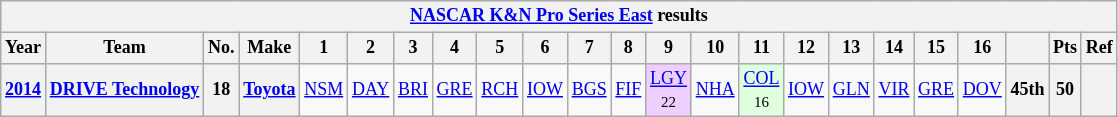<table class="wikitable" style="text-align:center; font-size:75%">
<tr>
<th colspan=45><a href='#'>NASCAR K&N Pro Series East</a> results</th>
</tr>
<tr>
<th>Year</th>
<th>Team</th>
<th>No.</th>
<th>Make</th>
<th>1</th>
<th>2</th>
<th>3</th>
<th>4</th>
<th>5</th>
<th>6</th>
<th>7</th>
<th>8</th>
<th>9</th>
<th>10</th>
<th>11</th>
<th>12</th>
<th>13</th>
<th>14</th>
<th>15</th>
<th>16</th>
<th></th>
<th>Pts</th>
<th>Ref</th>
</tr>
<tr>
<th><a href='#'>2014</a></th>
<th><a href='#'>DRIVE Technology</a></th>
<th>18</th>
<th><a href='#'>Toyota</a></th>
<td><a href='#'>NSM</a></td>
<td><a href='#'>DAY</a></td>
<td><a href='#'>BRI</a></td>
<td><a href='#'>GRE</a></td>
<td><a href='#'>RCH</a></td>
<td><a href='#'>IOW</a></td>
<td><a href='#'>BGS</a></td>
<td><a href='#'>FIF</a></td>
<td style="background:#EFCFFF;"><a href='#'>LGY</a><br><small>22</small></td>
<td><a href='#'>NHA</a></td>
<td style="background:#DFFFDF;"><a href='#'>COL</a><br><small>16</small></td>
<td><a href='#'>IOW</a></td>
<td><a href='#'>GLN</a></td>
<td><a href='#'>VIR</a></td>
<td><a href='#'>GRE</a></td>
<td><a href='#'>DOV</a></td>
<th>45th</th>
<th>50</th>
<th></th>
</tr>
</table>
